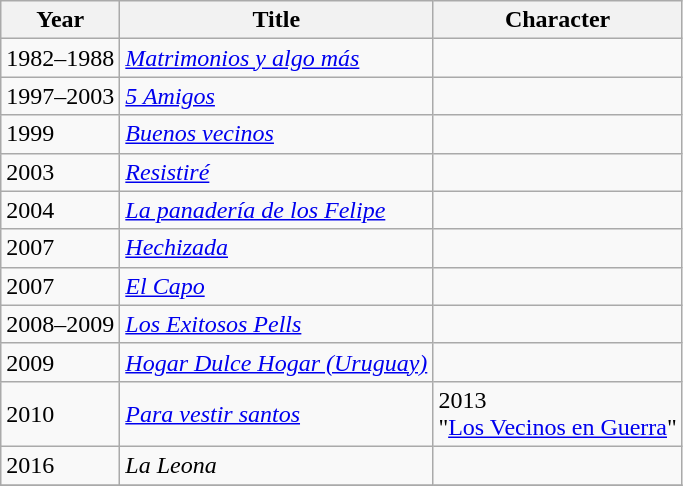<table class="wikitable" style="display:inline-table;">
<tr>
<th>Year</th>
<th>Title</th>
<th>Character</th>
</tr>
<tr>
<td>1982–1988</td>
<td><em><a href='#'>Matrimonios y algo más</a></em></td>
<td></td>
</tr>
<tr>
<td>1997–2003</td>
<td><em><a href='#'>5 Amigos</a></em></td>
<td></td>
</tr>
<tr>
<td>1999</td>
<td><em><a href='#'>Buenos vecinos</a></em></td>
<td></td>
</tr>
<tr>
<td>2003</td>
<td><em><a href='#'>Resistiré</a></em></td>
<td></td>
</tr>
<tr>
<td>2004</td>
<td><em><a href='#'>La panadería de los Felipe</a></em></td>
<td></td>
</tr>
<tr>
<td>2007</td>
<td><em><a href='#'>Hechizada</a></em></td>
<td></td>
</tr>
<tr>
<td>2007</td>
<td><em><a href='#'>El Capo</a></em></td>
<td></td>
</tr>
<tr>
<td>2008–2009</td>
<td><em><a href='#'>Los Exitosos Pells</a></em></td>
<td></td>
</tr>
<tr>
<td>2009</td>
<td><em><a href='#'>Hogar Dulce Hogar (Uruguay)</a></em></td>
<td></td>
</tr>
<tr>
<td>2010</td>
<td><em><a href='#'>Para vestir santos</a></em></td>
<td>2013<br>"<a href='#'>Los Vecinos en Guerra</a>"</td>
</tr>
<tr>
<td>2016</td>
<td><em>La Leona</em></td>
<td></td>
</tr>
<tr>
</tr>
</table>
